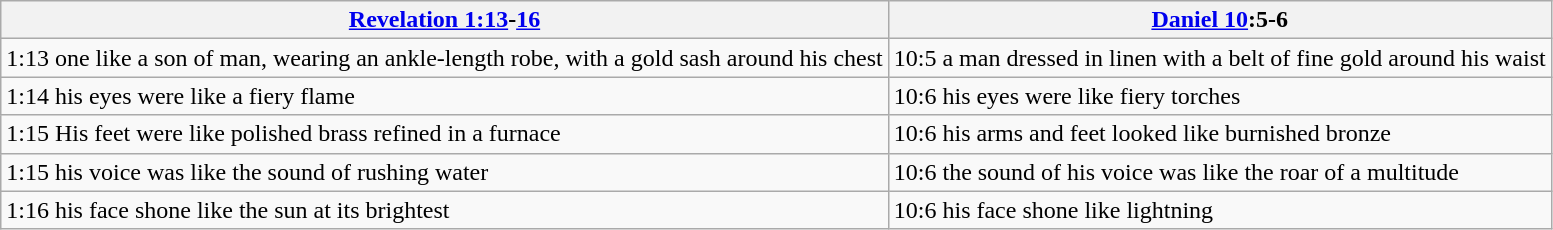<table class="wikitable">
<tr>
<th><a href='#'>Revelation 1:13</a>-<a href='#'>16</a></th>
<th><a href='#'>Daniel 10</a>:5-6</th>
</tr>
<tr>
<td>1:13 one like a son of man, wearing an ankle-length robe, with a gold sash around his chest</td>
<td>10:5 a man dressed in linen with a belt of fine gold around his waist</td>
</tr>
<tr>
<td>1:14 his eyes were like a fiery flame</td>
<td>10:6 his eyes were like fiery torches</td>
</tr>
<tr>
<td>1:15 His feet were like polished brass refined in a furnace</td>
<td>10:6 his arms and feet looked like burnished bronze</td>
</tr>
<tr>
<td>1:15 his voice was like the sound of rushing water</td>
<td>10:6 the sound of his voice was like the roar of a multitude</td>
</tr>
<tr>
<td>1:16 his face shone like the sun at its brightest</td>
<td>10:6 his face shone like lightning</td>
</tr>
</table>
